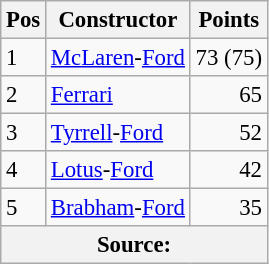<table class="wikitable" style="font-size: 95%;">
<tr>
<th>Pos</th>
<th>Constructor</th>
<th>Points</th>
</tr>
<tr>
<td>1</td>
<td> <a href='#'>McLaren</a>-<a href='#'>Ford</a></td>
<td align="right">73 (75)</td>
</tr>
<tr>
<td>2</td>
<td> <a href='#'>Ferrari</a></td>
<td align="right">65</td>
</tr>
<tr>
<td>3</td>
<td> <a href='#'>Tyrrell</a>-<a href='#'>Ford</a></td>
<td align="right">52</td>
</tr>
<tr>
<td>4</td>
<td> <a href='#'>Lotus</a>-<a href='#'>Ford</a></td>
<td align="right">42</td>
</tr>
<tr>
<td>5</td>
<td> <a href='#'>Brabham</a>-<a href='#'>Ford</a></td>
<td align="right">35</td>
</tr>
<tr>
<th colspan=4>Source:</th>
</tr>
</table>
